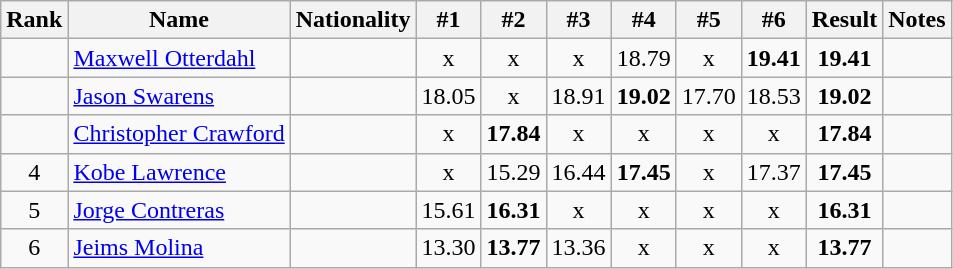<table class="wikitable sortable" style="text-align:center">
<tr>
<th>Rank</th>
<th>Name</th>
<th>Nationality</th>
<th>#1</th>
<th>#2</th>
<th>#3</th>
<th>#4</th>
<th>#5</th>
<th>#6</th>
<th>Result</th>
<th>Notes</th>
</tr>
<tr>
<td></td>
<td align=left><a href='#'>Maxwell Otterdahl</a></td>
<td align=left></td>
<td>x</td>
<td>x</td>
<td>x</td>
<td>18.79</td>
<td>x</td>
<td><strong>19.41</strong></td>
<td><strong>19.41</strong></td>
<td></td>
</tr>
<tr>
<td></td>
<td align=left><a href='#'>Jason Swarens</a></td>
<td align=left></td>
<td>18.05</td>
<td>x</td>
<td>18.91</td>
<td><strong>19.02</strong></td>
<td>17.70</td>
<td>18.53</td>
<td><strong>19.02</strong></td>
<td></td>
</tr>
<tr>
<td></td>
<td align=left><a href='#'>Christopher Crawford</a></td>
<td align=left></td>
<td>x</td>
<td><strong>17.84</strong></td>
<td>x</td>
<td>x</td>
<td>x</td>
<td>x</td>
<td><strong>17.84</strong></td>
<td></td>
</tr>
<tr>
<td>4</td>
<td align=left><a href='#'>Kobe Lawrence</a></td>
<td align=left></td>
<td>x</td>
<td>15.29</td>
<td>16.44</td>
<td><strong>17.45</strong></td>
<td>x</td>
<td>17.37</td>
<td><strong>17.45</strong></td>
<td></td>
</tr>
<tr>
<td>5</td>
<td align=left><a href='#'>Jorge Contreras</a></td>
<td align=left></td>
<td>15.61</td>
<td><strong>16.31</strong></td>
<td>x</td>
<td>x</td>
<td>x</td>
<td>x</td>
<td><strong>16.31</strong></td>
<td></td>
</tr>
<tr>
<td>6</td>
<td align=left><a href='#'>Jeims Molina</a></td>
<td align=left></td>
<td>13.30</td>
<td><strong>13.77</strong></td>
<td>13.36</td>
<td>x</td>
<td>x</td>
<td>x</td>
<td><strong>13.77</strong></td>
<td></td>
</tr>
</table>
